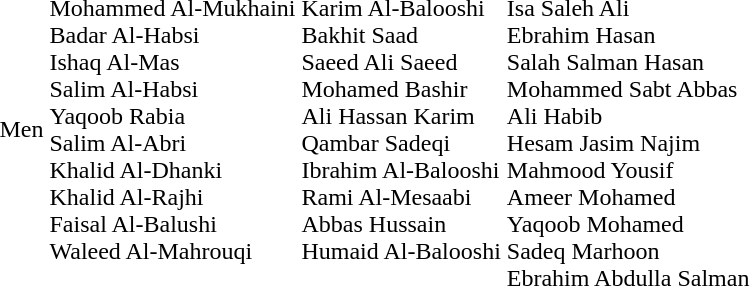<table>
<tr>
<td>Men</td>
<td valign=top><br>Mohammed Al-Mukhaini<br>Badar Al-Habsi<br>Ishaq Al-Mas<br>Salim Al-Habsi<br>Yaqoob Rabia<br>Salim Al-Abri<br>Khalid Al-Dhanki<br>Khalid Al-Rajhi<br>Faisal Al-Balushi<br>Waleed Al-Mahrouqi</td>
<td valign=top><br>Karim Al-Balooshi<br>Bakhit Saad<br>Saeed Ali Saeed<br>Mohamed Bashir<br>Ali Hassan Karim<br>Qambar Sadeqi<br>Ibrahim Al-Balooshi<br>Rami Al-Mesaabi<br>Abbas Hussain<br>Humaid Al-Balooshi</td>
<td><br>Isa Saleh Ali<br>Ebrahim Hasan<br>Salah Salman Hasan<br>Mohammed Sabt Abbas<br>Ali Habib<br>Hesam Jasim Najim<br>Mahmood Yousif<br>Ameer Mohamed<br>Yaqoob Mohamed<br>Sadeq Marhoon<br>Ebrahim Abdulla Salman</td>
</tr>
</table>
